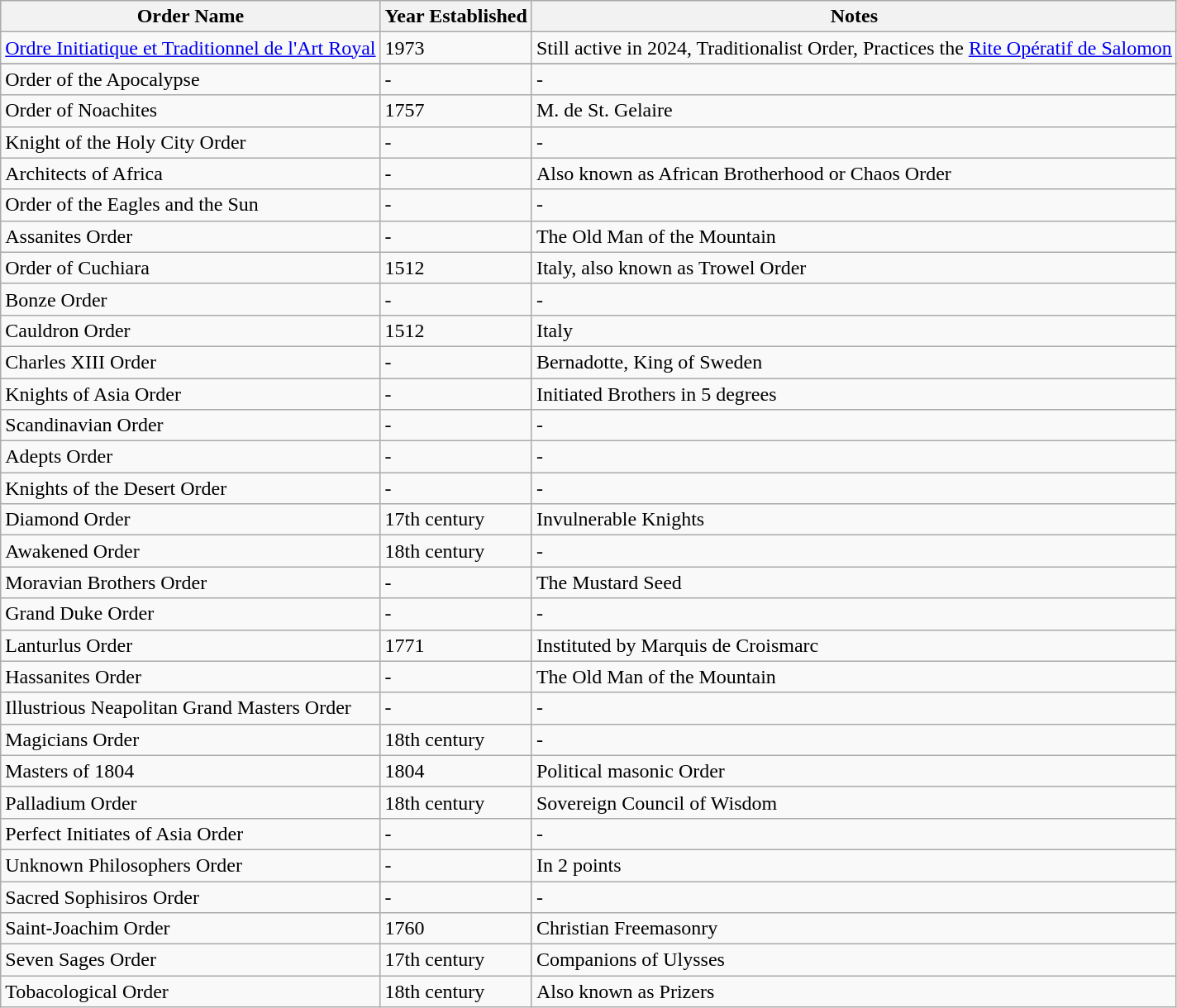<table class="wikitable sortable">
<tr>
<th>Order Name</th>
<th>Year Established</th>
<th>Notes</th>
</tr>
<tr>
<td><a href='#'>Ordre Initiatique et Traditionnel de l'Art Royal</a></td>
<td>1973</td>
<td>Still active in 2024, Traditionalist Order, Practices the <a href='#'>Rite Opératif de Salomon</a></td>
</tr>
<tr>
</tr>
<tr>
<td>Order of the Apocalypse</td>
<td>-</td>
<td>-</td>
</tr>
<tr>
<td>Order of Noachites</td>
<td>1757</td>
<td>M. de St. Gelaire</td>
</tr>
<tr>
<td>Knight of the Holy City Order</td>
<td>-</td>
<td>-</td>
</tr>
<tr>
<td>Architects of Africa</td>
<td>-</td>
<td>Also known as African Brotherhood or Chaos Order</td>
</tr>
<tr>
<td>Order of the Eagles and the Sun</td>
<td>-</td>
<td>-</td>
</tr>
<tr>
<td>Assanites Order</td>
<td>-</td>
<td>The Old Man of the Mountain</td>
</tr>
<tr>
<td>Order of Cuchiara</td>
<td>1512</td>
<td>Italy, also known as Trowel Order</td>
</tr>
<tr>
<td>Bonze Order</td>
<td>-</td>
<td>-</td>
</tr>
<tr>
<td>Cauldron Order</td>
<td>1512</td>
<td>Italy</td>
</tr>
<tr>
<td>Charles XIII Order</td>
<td>-</td>
<td>Bernadotte, King of Sweden</td>
</tr>
<tr>
<td>Knights of Asia Order</td>
<td>-</td>
<td>Initiated Brothers in 5 degrees</td>
</tr>
<tr>
<td>Scandinavian Order</td>
<td>-</td>
<td>-</td>
</tr>
<tr>
<td>Adepts Order</td>
<td>-</td>
<td>-</td>
</tr>
<tr>
<td>Knights of the Desert Order</td>
<td>-</td>
<td>-</td>
</tr>
<tr>
<td>Diamond Order</td>
<td>17th century</td>
<td>Invulnerable Knights</td>
</tr>
<tr>
<td>Awakened Order</td>
<td>18th century</td>
<td>-</td>
</tr>
<tr>
<td>Moravian Brothers Order</td>
<td>-</td>
<td>The Mustard Seed</td>
</tr>
<tr>
<td>Grand Duke Order</td>
<td>-</td>
<td>-</td>
</tr>
<tr>
<td>Lanturlus Order</td>
<td>1771</td>
<td>Instituted by Marquis de Croismarc</td>
</tr>
<tr>
<td>Hassanites Order</td>
<td>-</td>
<td>The Old Man of the Mountain</td>
</tr>
<tr>
<td>Illustrious Neapolitan Grand Masters Order</td>
<td>-</td>
<td>-</td>
</tr>
<tr>
<td>Magicians Order</td>
<td>18th century</td>
<td>-</td>
</tr>
<tr>
<td>Masters of 1804</td>
<td>1804</td>
<td>Political masonic Order</td>
</tr>
<tr>
<td>Palladium Order</td>
<td>18th century</td>
<td>Sovereign Council of Wisdom</td>
</tr>
<tr>
<td>Perfect Initiates of Asia Order</td>
<td>-</td>
<td>-</td>
</tr>
<tr>
<td>Unknown Philosophers Order</td>
<td>-</td>
<td>In 2 points</td>
</tr>
<tr>
<td>Sacred Sophisiros Order</td>
<td>-</td>
<td>-</td>
</tr>
<tr>
<td>Saint-Joachim Order</td>
<td>1760</td>
<td>Christian Freemasonry</td>
</tr>
<tr>
<td>Seven Sages Order</td>
<td>17th century</td>
<td>Companions of Ulysses</td>
</tr>
<tr>
<td>Tobacological Order</td>
<td>18th century</td>
<td>Also known as Prizers</td>
</tr>
</table>
